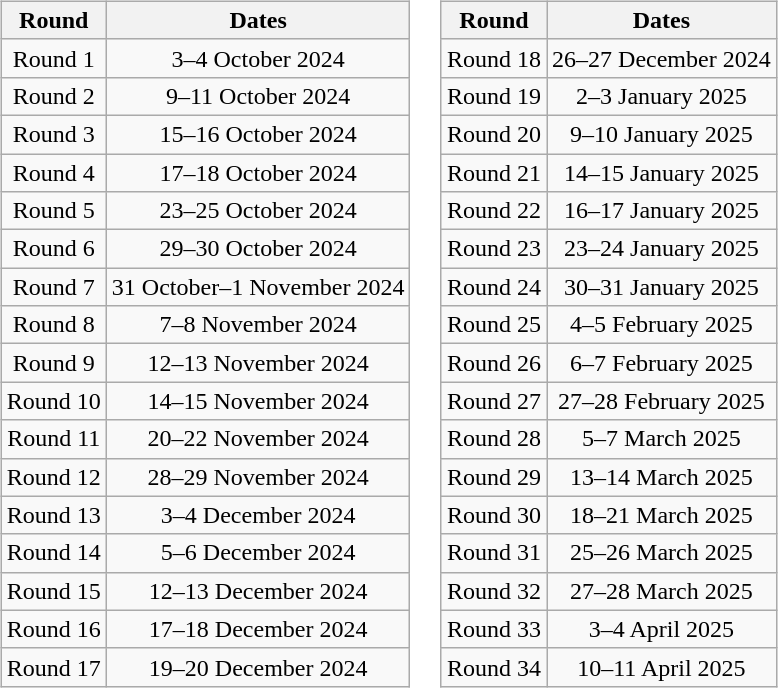<table>
<tr valign=top>
<td><br><table class="wikitable" style="text-align:center">
<tr>
<th>Round</th>
<th>Dates</th>
</tr>
<tr>
<td>Round 1</td>
<td>3–4 October 2024</td>
</tr>
<tr>
<td>Round 2</td>
<td>9–11 October 2024</td>
</tr>
<tr>
<td>Round 3</td>
<td>15–16 October 2024</td>
</tr>
<tr>
<td>Round 4</td>
<td>17–18 October 2024</td>
</tr>
<tr>
<td>Round 5</td>
<td>23–25 October 2024</td>
</tr>
<tr>
<td>Round 6</td>
<td>29–30 October 2024</td>
</tr>
<tr>
<td>Round 7</td>
<td>31 October–1 November 2024</td>
</tr>
<tr>
<td>Round 8</td>
<td>7–8 November 2024</td>
</tr>
<tr>
<td>Round 9</td>
<td>12–13 November 2024</td>
</tr>
<tr>
<td>Round 10</td>
<td>14–15 November 2024</td>
</tr>
<tr>
<td>Round 11</td>
<td>20–22 November 2024</td>
</tr>
<tr>
<td>Round 12</td>
<td>28–29 November 2024</td>
</tr>
<tr>
<td>Round 13</td>
<td>3–4 December 2024</td>
</tr>
<tr>
<td>Round 14</td>
<td>5–6 December 2024</td>
</tr>
<tr>
<td>Round 15</td>
<td>12–13 December 2024</td>
</tr>
<tr>
<td>Round 16</td>
<td>17–18 December 2024</td>
</tr>
<tr>
<td>Round 17</td>
<td>19–20 December 2024</td>
</tr>
</table>
</td>
<td><br><table class="wikitable" style="text-align:center">
<tr>
<th>Round</th>
<th>Dates</th>
</tr>
<tr>
<td>Round 18</td>
<td>26–27 December 2024</td>
</tr>
<tr>
<td>Round 19</td>
<td>2–3 January 2025</td>
</tr>
<tr>
<td>Round 20</td>
<td>9–10 January 2025</td>
</tr>
<tr>
<td>Round 21</td>
<td>14–15 January 2025</td>
</tr>
<tr>
<td>Round 22</td>
<td>16–17 January 2025</td>
</tr>
<tr>
<td>Round 23</td>
<td>23–24 January 2025</td>
</tr>
<tr>
<td>Round 24</td>
<td>30–31 January 2025</td>
</tr>
<tr>
<td>Round 25</td>
<td>4–5 February 2025</td>
</tr>
<tr>
<td>Round 26</td>
<td>6–7 February 2025</td>
</tr>
<tr>
<td>Round 27</td>
<td>27–28 February 2025</td>
</tr>
<tr>
<td>Round 28</td>
<td>5–7 March 2025</td>
</tr>
<tr>
<td>Round 29</td>
<td>13–14 March 2025</td>
</tr>
<tr>
<td>Round 30</td>
<td>18–21 March 2025</td>
</tr>
<tr>
<td>Round 31</td>
<td>25–26 March 2025</td>
</tr>
<tr>
<td>Round 32</td>
<td>27–28 March 2025</td>
</tr>
<tr>
<td>Round 33</td>
<td>3–4 April 2025</td>
</tr>
<tr>
<td>Round 34</td>
<td>10–11 April 2025</td>
</tr>
</table>
</td>
</tr>
</table>
